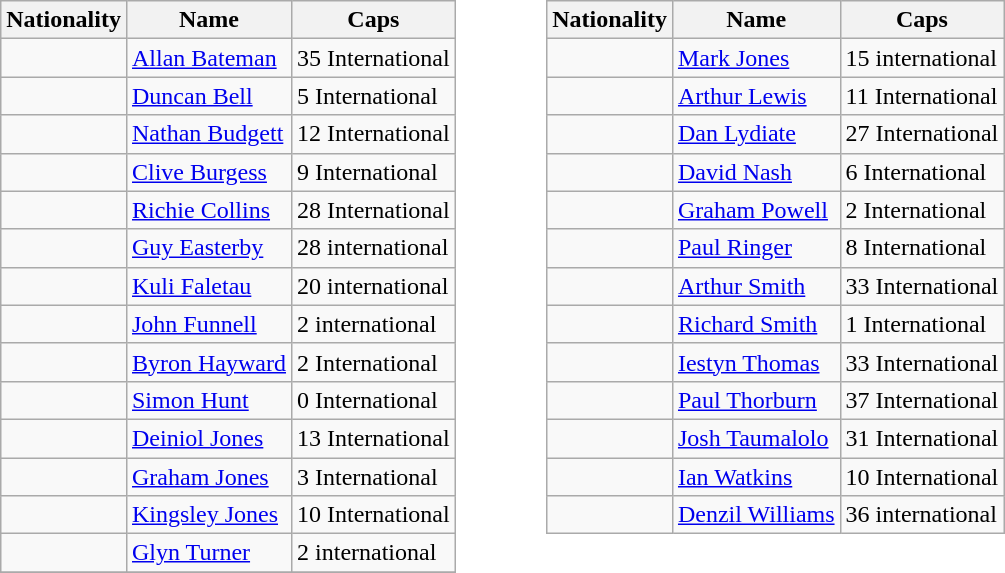<table border="0" cellpadding="10">
<tr valign="top">
<td><br><table class="wikitable">
<tr>
<th>Nationality</th>
<th>Name</th>
<th>Caps</th>
</tr>
<tr>
<td></td>
<td><a href='#'>Allan Bateman</a></td>
<td>35 International</td>
</tr>
<tr>
<td></td>
<td><a href='#'>Duncan Bell</a></td>
<td>5 International</td>
</tr>
<tr>
<td></td>
<td><a href='#'>Nathan Budgett</a></td>
<td>12 International</td>
</tr>
<tr>
<td></td>
<td><a href='#'>Clive Burgess</a></td>
<td>9 International</td>
</tr>
<tr>
<td></td>
<td><a href='#'>Richie Collins</a></td>
<td>28 International</td>
</tr>
<tr>
<td></td>
<td><a href='#'>Guy Easterby</a></td>
<td>28 international</td>
</tr>
<tr>
<td></td>
<td><a href='#'>Kuli Faletau</a></td>
<td>20 international</td>
</tr>
<tr>
<td></td>
<td><a href='#'>John Funnell</a></td>
<td>2 international</td>
</tr>
<tr>
<td></td>
<td><a href='#'>Byron Hayward</a></td>
<td>2 International</td>
</tr>
<tr>
<td></td>
<td><a href='#'>Simon Hunt</a></td>
<td>0 International</td>
</tr>
<tr>
<td></td>
<td><a href='#'>Deiniol Jones</a></td>
<td>13 International</td>
</tr>
<tr>
<td></td>
<td><a href='#'>Graham Jones</a></td>
<td>3 International</td>
</tr>
<tr>
<td></td>
<td><a href='#'>Kingsley Jones</a></td>
<td>10 International</td>
</tr>
<tr>
<td></td>
<td><a href='#'>Glyn Turner</a></td>
<td>2 international</td>
</tr>
<tr>
</tr>
</table>
</td>
<td></td>
<td><br><table class="wikitable">
<tr>
<th>Nationality</th>
<th>Name</th>
<th>Caps</th>
</tr>
<tr>
<td></td>
<td><a href='#'>Mark Jones</a></td>
<td>15 international</td>
</tr>
<tr>
<td></td>
<td><a href='#'>Arthur Lewis</a></td>
<td>11 International</td>
</tr>
<tr>
<td></td>
<td><a href='#'>Dan Lydiate</a></td>
<td>27 International</td>
</tr>
<tr>
<td></td>
<td><a href='#'>David Nash</a></td>
<td>6 International</td>
</tr>
<tr>
<td></td>
<td><a href='#'>Graham Powell</a></td>
<td>2 International</td>
</tr>
<tr>
<td></td>
<td><a href='#'>Paul Ringer</a></td>
<td>8 International</td>
</tr>
<tr>
<td></td>
<td><a href='#'>Arthur Smith</a></td>
<td>33 International</td>
</tr>
<tr>
<td></td>
<td><a href='#'>Richard Smith</a></td>
<td>1 International</td>
</tr>
<tr>
<td></td>
<td><a href='#'>Iestyn Thomas</a></td>
<td>33 International</td>
</tr>
<tr>
<td></td>
<td><a href='#'>Paul Thorburn</a></td>
<td>37 International</td>
</tr>
<tr>
<td></td>
<td><a href='#'>Josh Taumalolo</a></td>
<td>31 International</td>
</tr>
<tr>
<td></td>
<td><a href='#'>Ian Watkins</a></td>
<td>10 International</td>
</tr>
<tr>
<td></td>
<td><a href='#'>Denzil Williams</a></td>
<td>36 international</td>
</tr>
</table>
</td>
</tr>
</table>
